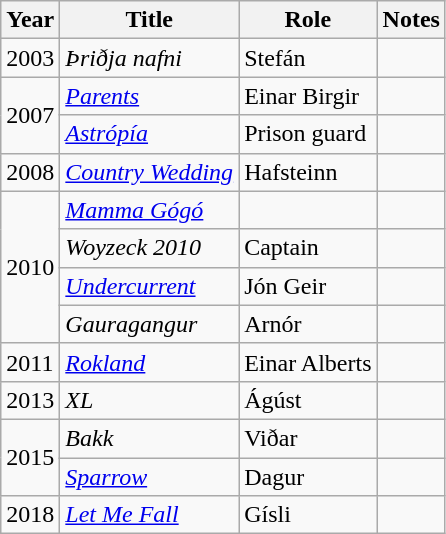<table class="wikitable sortable">
<tr>
<th>Year</th>
<th>Title</th>
<th>Role</th>
<th class="unsortable">Notes</th>
</tr>
<tr>
<td>2003</td>
<td><em>Þriðja nafni</em></td>
<td>Stefán</td>
<td></td>
</tr>
<tr>
<td rowspan=2>2007</td>
<td><em><a href='#'>Parents</a></em></td>
<td>Einar Birgir</td>
<td></td>
</tr>
<tr>
<td><em><a href='#'>Astrópía</a></em></td>
<td>Prison guard</td>
<td></td>
</tr>
<tr>
<td>2008</td>
<td><em><a href='#'>Country Wedding</a></em></td>
<td>Hafsteinn</td>
<td></td>
</tr>
<tr>
<td rowspan=4>2010</td>
<td><em><a href='#'>Mamma Gógó</a></em></td>
<td></td>
<td></td>
</tr>
<tr>
<td><em>Woyzeck 2010</em></td>
<td>Captain</td>
<td></td>
</tr>
<tr>
<td><em><a href='#'>Undercurrent</a></em></td>
<td>Jón Geir</td>
<td></td>
</tr>
<tr>
<td><em>Gauragangur</em></td>
<td>Arnór</td>
<td></td>
</tr>
<tr>
<td>2011</td>
<td><em><a href='#'>Rokland</a></em></td>
<td>Einar Alberts</td>
<td></td>
</tr>
<tr>
<td>2013</td>
<td><em>XL</em></td>
<td>Ágúst</td>
<td></td>
</tr>
<tr>
<td rowspan=2>2015</td>
<td><em>Bakk</em></td>
<td>Viðar</td>
<td></td>
</tr>
<tr>
<td><em><a href='#'>Sparrow</a></em></td>
<td>Dagur</td>
<td></td>
</tr>
<tr>
<td>2018</td>
<td><em><a href='#'>Let Me Fall</a></em></td>
<td>Gísli</td>
<td></td>
</tr>
</table>
